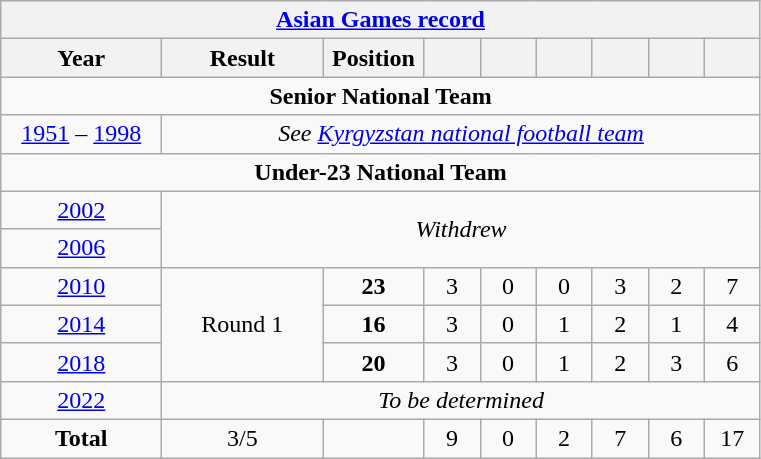<table class="wikitable" style="text-align: center;">
<tr>
<th colspan=9><a href='#'>Asian Games record</a></th>
</tr>
<tr>
<th style="width:100px;">Year</th>
<th style="width:100px;">Result</th>
<th style="width:60px;">Position</th>
<th style="width:30px;"></th>
<th style="width:30px;"></th>
<th style="width:30px;"></th>
<th style="width:30px;"></th>
<th style="width:30px;"></th>
<th style="width:30px;"></th>
</tr>
<tr>
<td colspan=9><strong>Senior National Team</strong></td>
</tr>
<tr>
<td><a href='#'>1951</a> – <a href='#'>1998</a></td>
<td colspan=8><em>See <a href='#'>Kyrgyzstan national football team</a></em></td>
</tr>
<tr>
<td colspan=9><strong>Under-23 National Team</strong></td>
</tr>
<tr>
<td> <a href='#'>2002</a></td>
<td rowspan=2 colspan=8><em>Withdrew</em></td>
</tr>
<tr>
<td> <a href='#'>2006</a></td>
</tr>
<tr>
<td> <a href='#'>2010</a></td>
<td rowspan=3>Round 1</td>
<td><strong>23</strong></td>
<td>3</td>
<td>0</td>
<td>0</td>
<td>3</td>
<td>2</td>
<td>7</td>
</tr>
<tr>
<td> <a href='#'>2014</a></td>
<td><strong>16</strong></td>
<td>3</td>
<td>0</td>
<td>1</td>
<td>2</td>
<td>1</td>
<td>4</td>
</tr>
<tr>
<td> <a href='#'>2018</a></td>
<td><strong>20</strong></td>
<td>3</td>
<td>0</td>
<td>1</td>
<td>2</td>
<td>3</td>
<td>6</td>
</tr>
<tr>
<td> <a href='#'>2022</a></td>
<td colspan=8><em>To be determined</em></td>
</tr>
<tr>
<td><strong>Total</strong></td>
<td>3/5</td>
<td></td>
<td>9</td>
<td>0</td>
<td>2</td>
<td>7</td>
<td>6</td>
<td>17</td>
</tr>
</table>
